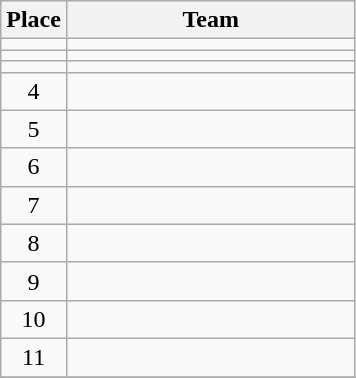<table class=wikitable style=text-align:center>
<tr>
<th width=35>Place</th>
<th width=185>Team</th>
</tr>
<tr>
<td></td>
<td style="text-align:left;"></td>
</tr>
<tr>
<td></td>
<td style="text-align:left;"></td>
</tr>
<tr>
<td></td>
<td style="text-align:left;"></td>
</tr>
<tr>
<td>4</td>
<td style="text-align:left;"></td>
</tr>
<tr>
<td>5</td>
<td style="text-align:left;"></td>
</tr>
<tr>
<td>6</td>
<td style="text-align:left;"></td>
</tr>
<tr>
<td>7</td>
<td style="text-align:left;"></td>
</tr>
<tr>
<td>8</td>
<td style="text-align:left;"></td>
</tr>
<tr>
<td>9</td>
<td style="text-align:left;"></td>
</tr>
<tr>
<td>10</td>
<td style="text-align:left;"></td>
</tr>
<tr>
<td>11</td>
<td style="text-align:left;"></td>
</tr>
<tr>
</tr>
</table>
